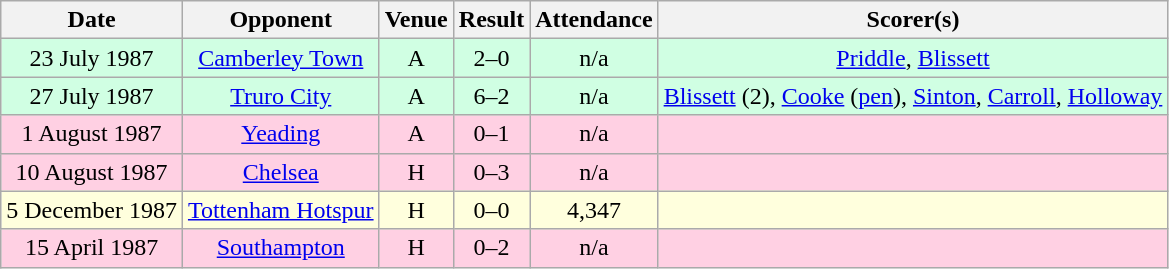<table class="wikitable sortable" style="text-align:center;">
<tr>
<th>Date</th>
<th>Opponent</th>
<th>Venue</th>
<th>Result</th>
<th>Attendance</th>
<th>Scorer(s)</th>
</tr>
<tr style="background:#d0ffe3;">
<td>23 July 1987</td>
<td><a href='#'>Camberley Town</a></td>
<td>A</td>
<td>2–0</td>
<td>n/a</td>
<td><a href='#'>Priddle</a>, <a href='#'>Blissett</a></td>
</tr>
<tr style="background:#d0ffe3;">
<td>27 July 1987</td>
<td><a href='#'>Truro City</a></td>
<td>A</td>
<td>6–2</td>
<td>n/a</td>
<td><a href='#'>Blissett</a> (2), <a href='#'>Cooke</a> (<a href='#'>pen</a>), <a href='#'>Sinton</a>, <a href='#'>Carroll</a>, <a href='#'>Holloway</a></td>
</tr>
<tr style="background:#ffd0e3;">
<td>1 August 1987</td>
<td><a href='#'>Yeading</a></td>
<td>A</td>
<td>0–1</td>
<td>n/a</td>
<td></td>
</tr>
<tr style="background:#ffd0e3;">
<td>10 August 1987</td>
<td><a href='#'>Chelsea</a></td>
<td>H</td>
<td>0–3</td>
<td>n/a</td>
<td></td>
</tr>
<tr style="background:#ffd;">
<td>5 December 1987</td>
<td><a href='#'>Tottenham Hotspur</a></td>
<td>H</td>
<td>0–0</td>
<td>4,347</td>
<td></td>
</tr>
<tr style="background:#ffd0e3;">
<td>15 April 1987</td>
<td><a href='#'>Southampton</a></td>
<td>H</td>
<td>0–2</td>
<td>n/a</td>
<td></td>
</tr>
</table>
